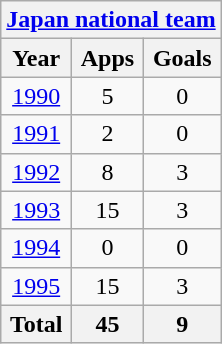<table class="wikitable" style="text-align:center">
<tr>
<th colspan=3><a href='#'>Japan national team</a></th>
</tr>
<tr>
<th>Year</th>
<th>Apps</th>
<th>Goals</th>
</tr>
<tr>
<td><a href='#'>1990</a></td>
<td>5</td>
<td>0</td>
</tr>
<tr>
<td><a href='#'>1991</a></td>
<td>2</td>
<td>0</td>
</tr>
<tr>
<td><a href='#'>1992</a></td>
<td>8</td>
<td>3</td>
</tr>
<tr>
<td><a href='#'>1993</a></td>
<td>15</td>
<td>3</td>
</tr>
<tr>
<td><a href='#'>1994</a></td>
<td>0</td>
<td>0</td>
</tr>
<tr>
<td><a href='#'>1995</a></td>
<td>15</td>
<td>3</td>
</tr>
<tr>
<th>Total</th>
<th>45</th>
<th>9</th>
</tr>
</table>
